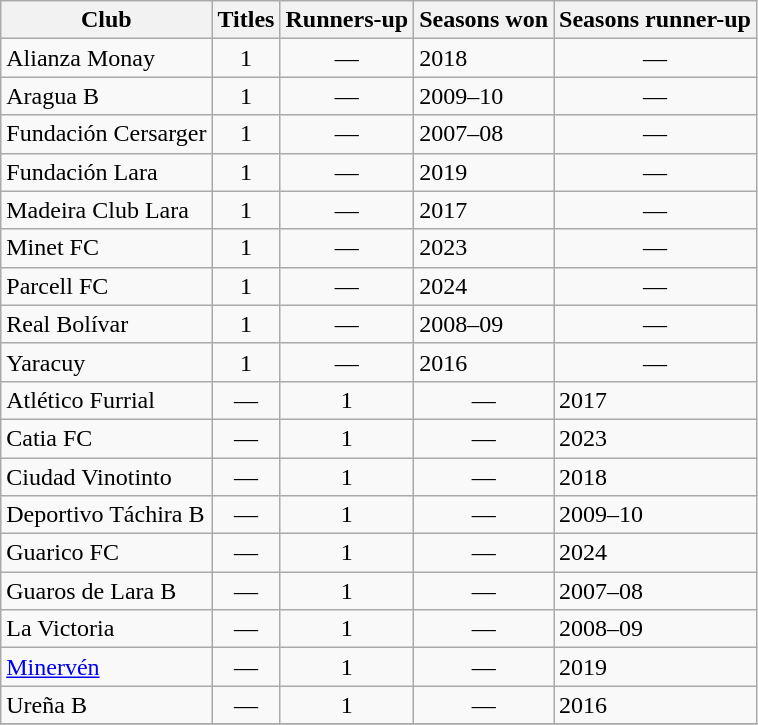<table class="wikitable sortable plainrowheaders">
<tr>
<th scope=col>Club</th>
<th scope=col>Titles</th>
<th scope=col>Runners-up</th>
<th scope=col>Seasons won</th>
<th scope=col>Seasons runner-up</th>
</tr>
<tr>
<td>Alianza Monay</td>
<td align=center>1</td>
<td align=center>—</td>
<td>2018</td>
<td align=center>—</td>
</tr>
<tr>
<td>Aragua B</td>
<td align=center>1</td>
<td align=center>—</td>
<td>2009–10</td>
<td align=center>—</td>
</tr>
<tr>
<td>Fundación Cersarger</td>
<td align=center>1</td>
<td align=center>—</td>
<td>2007–08</td>
<td align=center>—</td>
</tr>
<tr>
<td>Fundación Lara</td>
<td align=center>1</td>
<td align=center>—</td>
<td>2019</td>
<td align=center>—</td>
</tr>
<tr>
<td>Madeira Club Lara</td>
<td align=center>1</td>
<td align=center>—</td>
<td>2017</td>
<td align=center>—</td>
</tr>
<tr>
<td>Minet FC</td>
<td align=center>1</td>
<td align=center>—</td>
<td>2023</td>
<td align=center>—</td>
</tr>
<tr>
<td>Parcell FC</td>
<td align=center>1</td>
<td align=center>—</td>
<td>2024</td>
<td align=center>—</td>
</tr>
<tr>
<td>Real Bolívar</td>
<td align=center>1</td>
<td align=center>—</td>
<td>2008–09</td>
<td align=center>—</td>
</tr>
<tr>
<td>Yaracuy</td>
<td align=center>1</td>
<td align=center>—</td>
<td>2016</td>
<td align=center>—</td>
</tr>
<tr>
<td>Atlético Furrial</td>
<td align=center>—</td>
<td align=center>1</td>
<td align=center>—</td>
<td>2017</td>
</tr>
<tr>
<td>Catia FC</td>
<td align=center>—</td>
<td align=center>1</td>
<td align=center>—</td>
<td>2023</td>
</tr>
<tr>
<td>Ciudad Vinotinto</td>
<td align=center>—</td>
<td align=center>1</td>
<td align=center>—</td>
<td>2018</td>
</tr>
<tr>
<td>Deportivo Táchira B</td>
<td align=center>—</td>
<td align=center>1</td>
<td align=center>—</td>
<td>2009–10</td>
</tr>
<tr>
<td>Guarico FC</td>
<td align=center>—</td>
<td align=center>1</td>
<td align=center>—</td>
<td>2024</td>
</tr>
<tr>
<td>Guaros de Lara B</td>
<td align=center>—</td>
<td align=center>1</td>
<td align=center>—</td>
<td>2007–08</td>
</tr>
<tr>
<td>La Victoria</td>
<td align=center>—</td>
<td align=center>1</td>
<td align=center>—</td>
<td>2008–09</td>
</tr>
<tr>
<td><a href='#'>Minervén</a></td>
<td align=center>—</td>
<td align=center>1</td>
<td align=center>—</td>
<td>2019</td>
</tr>
<tr>
<td>Ureña B</td>
<td align=center>—</td>
<td align=center>1</td>
<td align=center>—</td>
<td>2016</td>
</tr>
<tr>
</tr>
</table>
